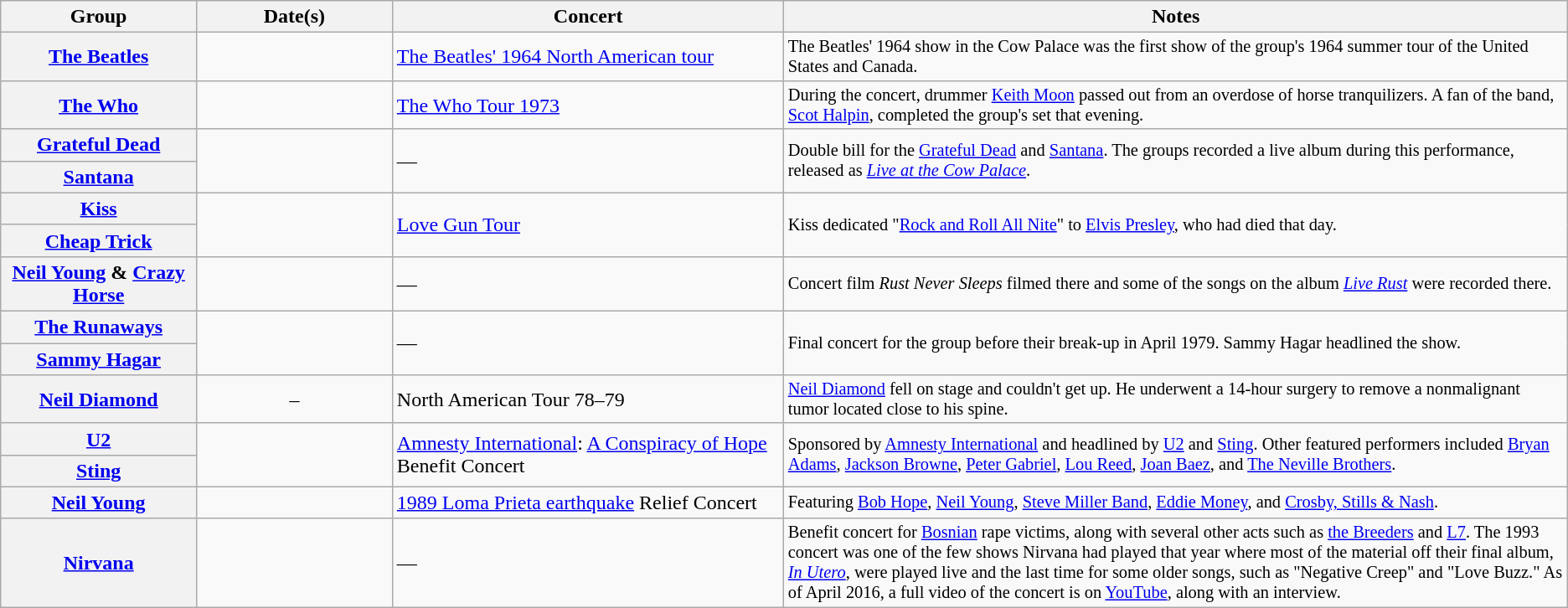<table class="wikitable sortable" style="text-align:center;">
<tr>
<th scope="col" style="width:10%;" class=text>Group</th>
<th scope="col" style="width:10%;" class=date>Date(s)</th>
<th scope="col" style="width:20%;" class=text>Concert</th>
<th scope="col" style="width:40%;" class=unsortable>Notes</th>
</tr>
<tr>
<th scope="row" data-sort-value="Who"><a href='#'>The Beatles</a></th>
<td></td>
<td style="text-align:left;"><a href='#'>The Beatles' 1964 North American tour</a></td>
<td style="text-align:left;font-size:85%;">The Beatles' 1964 show in the Cow Palace was the first show of the group's 1964 summer tour of the United States and Canada.</td>
</tr>
<tr>
<th scope="row" data-sort-value="Who"><a href='#'>The Who</a></th>
<td></td>
<td style="text-align:left;"><a href='#'>The Who Tour 1973</a></td>
<td style="text-align:left;font-size:85%;">During the concert, drummer <a href='#'>Keith Moon</a> passed out from an overdose of horse tranquilizers. A fan of the band, <a href='#'>Scot Halpin</a>, completed the group's set that evening.</td>
</tr>
<tr>
<th scope="row" data-sort-value="Grateful Dead"><a href='#'>Grateful Dead</a></th>
<td rowspan=2></td>
<td rowspan=2 style="text-align:left;">—</td>
<td rowspan=2 style="text-align:left;font-size:85%;">Double bill for the <a href='#'>Grateful Dead</a> and <a href='#'>Santana</a>. The groups recorded a live album during this performance, released as <em><a href='#'>Live at the Cow Palace</a></em>.</td>
</tr>
<tr>
<th scope="row" data-sort-value="Santana"><a href='#'>Santana</a></th>
</tr>
<tr>
<th scope="row" data-sort-value="Kiss"><a href='#'>Kiss</a></th>
<td rowspan=2></td>
<td rowspan=2 style="text-align:left;"><a href='#'>Love Gun Tour</a></td>
<td rowspan=2 style="text-align:left;font-size:85%;">Kiss dedicated "<a href='#'>Rock and Roll All Nite</a>" to <a href='#'>Elvis Presley</a>, who had died that day.</td>
</tr>
<tr>
<th scope="row" data-sort-value="Cheap Trick"><a href='#'>Cheap Trick</a></th>
</tr>
<tr>
<th scope="row" data-sort-value="Young, Neil"><a href='#'>Neil Young</a> & <a href='#'>Crazy Horse</a></th>
<td></td>
<td style="text-align:left;">—</td>
<td style="text-align:left;font-size:85%;">Concert film <em>Rust Never Sleeps</em> filmed there and some of the songs on the album <em><a href='#'>Live Rust</a></em> were recorded there.</td>
</tr>
<tr>
<th scope="row" data-sort-value="Runaways"><a href='#'>The Runaways</a></th>
<td rowspan=2></td>
<td rowspan=2 style="text-align:left;">—</td>
<td rowspan=2 style="text-align:left;font-size:85%;">Final concert for the group before their break-up in April 1979. Sammy Hagar headlined the show.</td>
</tr>
<tr>
<th scope="row" data-sort-value="Hagar, Sammy"><a href='#'>Sammy Hagar</a></th>
</tr>
<tr>
<th scope="row" data-sort-value="Diamond, Neil"><a href='#'>Neil Diamond</a></th>
<td>–</td>
<td style="text-align:left;">North American Tour 78–79</td>
<td style="text-align:left;font-size:85%;"><a href='#'>Neil Diamond</a> fell on stage and couldn't get up. He underwent a 14-hour surgery to remove a nonmalignant tumor located close to his spine.</td>
</tr>
<tr>
<th scope="row" data-sort-value="U2"><a href='#'>U2</a></th>
<td rowspan="2"></td>
<td rowspan="2" style="text-align:left;"><a href='#'>Amnesty International</a>: <a href='#'>A Conspiracy of Hope</a> Benefit Concert</td>
<td rowspan="2" style="text-align:left;font-size:85%;">Sponsored by <a href='#'>Amnesty International</a> and headlined by <a href='#'>U2</a> and <a href='#'>Sting</a>. Other featured performers included <a href='#'>Bryan Adams</a>, <a href='#'>Jackson Browne</a>, <a href='#'>Peter Gabriel</a>, <a href='#'>Lou Reed</a>, <a href='#'>Joan Baez</a>, and <a href='#'>The Neville Brothers</a>.</td>
</tr>
<tr>
<th scope="row" data-sort-value="Sting"><a href='#'>Sting</a></th>
</tr>
<tr>
<th scope="row" data-sort-value="Neil Young"><a href='#'>Neil Young</a></th>
<td></td>
<td style="text-align:left;"><a href='#'>1989 Loma Prieta earthquake</a> Relief Concert</td>
<td style="text-align:left;font-size:85%;">Featuring <a href='#'>Bob Hope</a>, <a href='#'>Neil Young</a>, <a href='#'>Steve Miller Band</a>, <a href='#'>Eddie Money</a>, and <a href='#'>Crosby, Stills & Nash</a>.</td>
</tr>
<tr>
<th scope="row" data-sort-value="Nirvana"><a href='#'>Nirvana</a></th>
<td></td>
<td style="text-align:left;">—</td>
<td style="text-align:left;font-size:85%;">Benefit concert for <a href='#'>Bosnian</a> rape victims, along with several other acts such as <a href='#'>the Breeders</a> and <a href='#'>L7</a>. The 1993 concert was one of the few shows Nirvana had played that year where most of the material off their final album, <em><a href='#'>In Utero</a></em>, were played live and the last time for some older songs, such as "Negative Creep" and "Love Buzz." As of April 2016, a full video of the concert is on <a href='#'>YouTube</a>, along with an interview.</td>
</tr>
</table>
